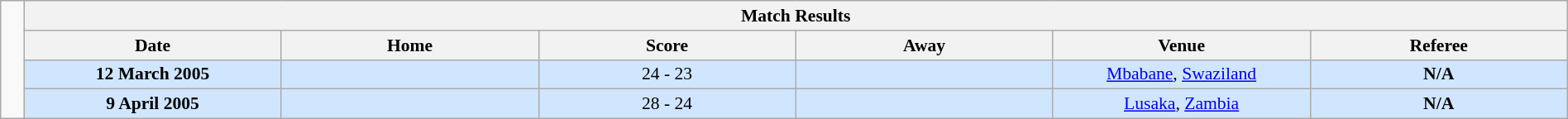<table class="wikitable" style="font-size:90%; width: 100%; text-align: center;">
<tr>
<td width=1% rowspan=25></td>
<th colspan=6>Match Results</th>
</tr>
<tr>
<th width=11%>Date</th>
<th width=11%>Home</th>
<th width=11%>Score</th>
<th width=11%>Away</th>
<th width=11%>Venue</th>
<th width=11%>Referee</th>
</tr>
<tr style="background: #D0E6FF;">
<td><strong>12 March 2005</strong></td>
<td></td>
<td>24 - 23</td>
<td></td>
<td><a href='#'>Mbabane</a>, <a href='#'>Swaziland</a></td>
<td><strong>N/A</strong></td>
</tr>
<tr style="background: #D0E6FF;">
<td><strong>9 April 2005</strong></td>
<td></td>
<td>28 - 24</td>
<td></td>
<td><a href='#'>Lusaka</a>, <a href='#'>Zambia</a></td>
<td><strong>N/A</strong></td>
</tr>
</table>
